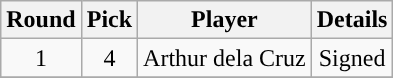<table class="wikitable sortable sortable">
<tr>
<th>Round</th>
<th>Pick</th>
<th>Player</th>
<th>Details</th>
</tr>
<tr style="text-align: center">
<td>1</td>
<td>4</td>
<td>Arthur dela Cruz</td>
<td>Signed</td>
</tr>
<tr>
</tr>
</table>
